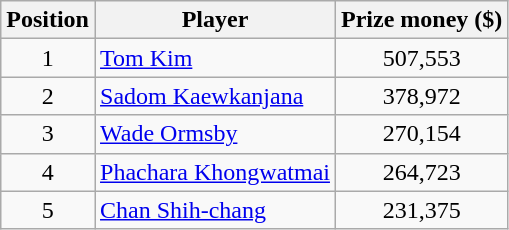<table class="wikitable">
<tr>
<th>Position</th>
<th>Player</th>
<th>Prize money ($)</th>
</tr>
<tr>
<td align=center>1</td>
<td> <a href='#'>Tom Kim</a></td>
<td align=center>507,553</td>
</tr>
<tr>
<td align=center>2</td>
<td> <a href='#'>Sadom Kaewkanjana</a></td>
<td align=center>378,972</td>
</tr>
<tr>
<td align=center>3</td>
<td> <a href='#'>Wade Ormsby</a></td>
<td align=center>270,154</td>
</tr>
<tr>
<td align=center>4</td>
<td> <a href='#'>Phachara Khongwatmai</a></td>
<td align=center>264,723</td>
</tr>
<tr>
<td align=center>5</td>
<td> <a href='#'>Chan Shih-chang</a></td>
<td align=center>231,375</td>
</tr>
</table>
